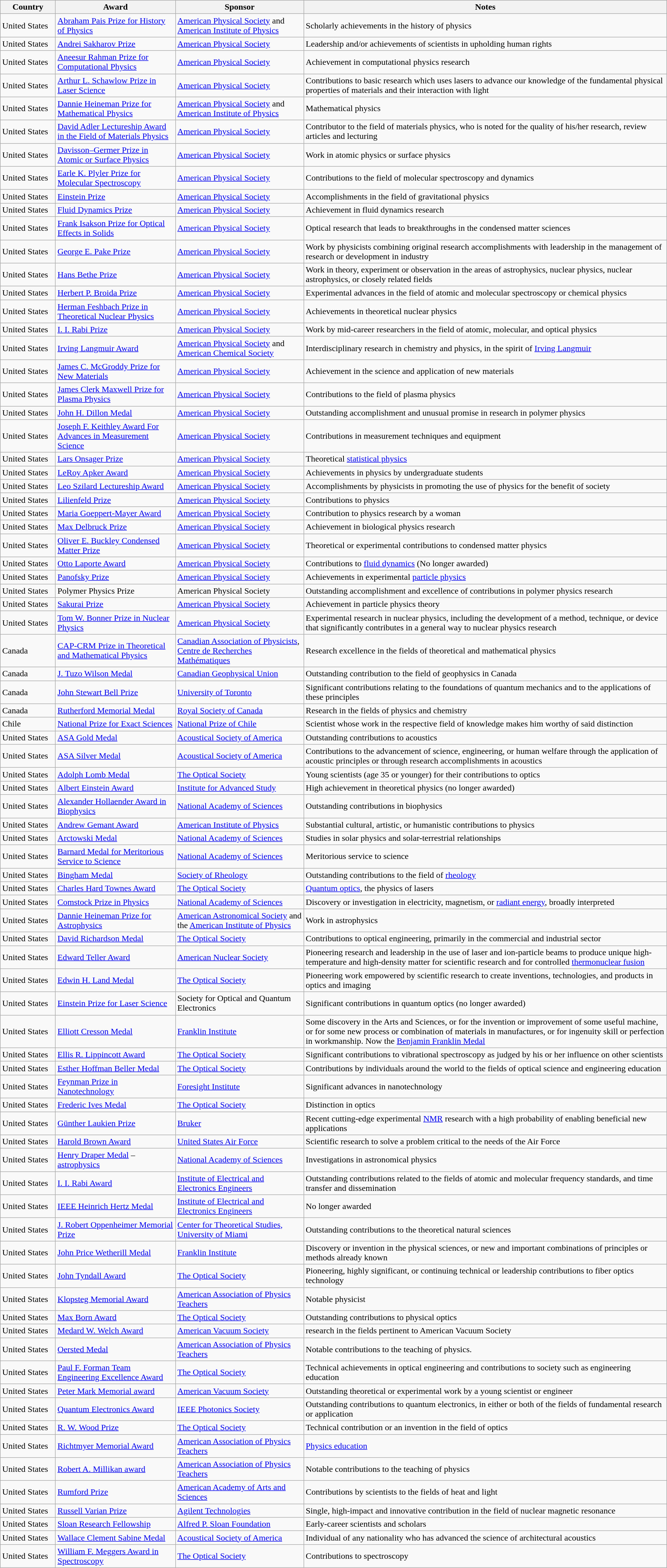<table Class="wikitable sortable">
<tr>
<th style="width:6em;">Country</th>
<th>Award</th>
<th>Sponsor</th>
<th>Notes</th>
</tr>
<tr>
<td>United States</td>
<td><a href='#'>Abraham Pais Prize for History of Physics</a></td>
<td><a href='#'>American Physical Society</a> and <a href='#'>American Institute of Physics</a></td>
<td>Scholarly achievements in the history of physics</td>
</tr>
<tr>
<td>United States</td>
<td><a href='#'>Andrei Sakharov Prize</a></td>
<td><a href='#'>American Physical Society</a></td>
<td>Leadership and/or achievements of scientists in upholding human rights</td>
</tr>
<tr>
<td>United States</td>
<td><a href='#'>Aneesur Rahman Prize for Computational Physics</a></td>
<td><a href='#'>American Physical Society</a></td>
<td>Achievement in computational physics research</td>
</tr>
<tr>
<td>United States</td>
<td><a href='#'>Arthur L. Schawlow Prize in Laser Science</a></td>
<td><a href='#'>American Physical Society</a></td>
<td>Contributions to basic research which uses lasers to advance our knowledge of the fundamental physical properties of materials and their interaction with light</td>
</tr>
<tr>
<td>United States</td>
<td><a href='#'>Dannie Heineman Prize for Mathematical Physics</a></td>
<td><a href='#'>American Physical Society</a> and <a href='#'>American Institute of Physics</a></td>
<td>Mathematical physics</td>
</tr>
<tr>
<td>United States</td>
<td><a href='#'>David Adler Lectureship Award in the Field of Materials Physics</a></td>
<td><a href='#'>American Physical Society</a></td>
<td>Contributor to the field of materials physics, who is noted for the quality of his/her research, review articles and lecturing</td>
</tr>
<tr>
<td>United States</td>
<td><a href='#'>Davisson–Germer Prize in Atomic or Surface Physics</a></td>
<td><a href='#'>American Physical Society</a></td>
<td>Work in atomic physics or surface physics</td>
</tr>
<tr>
<td>United States</td>
<td><a href='#'>Earle K. Plyler Prize for Molecular Spectroscopy</a></td>
<td><a href='#'>American Physical Society</a></td>
<td>Contributions to the field of molecular spectroscopy and dynamics</td>
</tr>
<tr>
<td>United States</td>
<td><a href='#'>Einstein Prize</a></td>
<td><a href='#'>American Physical Society</a></td>
<td>Accomplishments in the field of gravitational physics</td>
</tr>
<tr>
<td>United States</td>
<td><a href='#'>Fluid Dynamics Prize</a></td>
<td><a href='#'>American Physical Society</a></td>
<td>Achievement in fluid dynamics research</td>
</tr>
<tr>
<td>United States</td>
<td><a href='#'>Frank Isakson Prize for Optical Effects in Solids</a></td>
<td><a href='#'>American Physical Society</a></td>
<td>Optical research that leads to breakthroughs in the condensed matter sciences</td>
</tr>
<tr>
<td>United States</td>
<td><a href='#'>George E. Pake Prize</a></td>
<td><a href='#'>American Physical Society</a></td>
<td>Work by physicists combining original research accomplishments with leadership in the management of research or development in industry</td>
</tr>
<tr>
<td>United States</td>
<td><a href='#'>Hans Bethe Prize</a></td>
<td><a href='#'>American Physical Society</a></td>
<td>Work in theory, experiment or observation in the areas of astrophysics, nuclear physics, nuclear astrophysics, or closely related fields</td>
</tr>
<tr>
<td>United States</td>
<td><a href='#'>Herbert P. Broida Prize</a></td>
<td><a href='#'>American Physical Society</a></td>
<td>Experimental advances in the field of atomic and molecular spectroscopy or chemical physics</td>
</tr>
<tr>
<td>United States</td>
<td><a href='#'>Herman Feshbach Prize in Theoretical Nuclear Physics</a></td>
<td><a href='#'>American Physical Society</a></td>
<td>Achievements in theoretical nuclear physics</td>
</tr>
<tr>
<td>United States</td>
<td><a href='#'>I. I. Rabi Prize</a></td>
<td><a href='#'>American Physical Society</a></td>
<td>Work by mid-career researchers in the field of atomic, molecular, and optical physics</td>
</tr>
<tr>
<td>United States</td>
<td><a href='#'>Irving Langmuir Award</a></td>
<td><a href='#'>American Physical Society</a> and <a href='#'>American Chemical Society</a></td>
<td>Interdisciplinary research in chemistry and physics, in the spirit of <a href='#'>Irving Langmuir</a></td>
</tr>
<tr>
<td>United States</td>
<td><a href='#'>James C. McGroddy Prize for New Materials</a></td>
<td><a href='#'>American Physical Society</a></td>
<td>Achievement in the science and application of new materials</td>
</tr>
<tr>
<td>United States</td>
<td><a href='#'>James Clerk Maxwell Prize for Plasma Physics</a></td>
<td><a href='#'>American Physical Society</a></td>
<td>Contributions to the field of plasma physics</td>
</tr>
<tr>
<td>United States</td>
<td><a href='#'>John H. Dillon Medal</a></td>
<td><a href='#'>American Physical Society</a></td>
<td>Outstanding accomplishment and unusual promise in research in polymer physics</td>
</tr>
<tr>
<td>United States</td>
<td><a href='#'>Joseph F. Keithley Award For Advances in Measurement Science</a></td>
<td><a href='#'>American Physical Society</a></td>
<td>Contributions in measurement techniques and equipment</td>
</tr>
<tr>
<td>United States</td>
<td><a href='#'>Lars Onsager Prize</a></td>
<td><a href='#'>American Physical Society</a></td>
<td>Theoretical <a href='#'>statistical physics</a></td>
</tr>
<tr>
<td>United States</td>
<td><a href='#'>LeRoy Apker Award</a></td>
<td><a href='#'>American Physical Society</a></td>
<td>Achievements in physics by undergraduate students</td>
</tr>
<tr>
<td>United States</td>
<td><a href='#'>Leo Szilard Lectureship Award</a></td>
<td><a href='#'>American Physical Society</a></td>
<td>Accomplishments by physicists in promoting the use of physics for the benefit of society</td>
</tr>
<tr>
<td>United States</td>
<td><a href='#'>Lilienfeld Prize</a></td>
<td><a href='#'>American Physical Society</a></td>
<td>Contributions to physics</td>
</tr>
<tr>
<td>United States</td>
<td><a href='#'>Maria Goeppert-Mayer Award</a></td>
<td><a href='#'>American Physical Society</a></td>
<td>Contribution to physics research by a woman</td>
</tr>
<tr>
<td>United States</td>
<td><a href='#'>Max Delbruck Prize</a></td>
<td><a href='#'>American Physical Society</a></td>
<td>Achievement in biological physics research</td>
</tr>
<tr>
<td>United States</td>
<td><a href='#'>Oliver E. Buckley Condensed Matter Prize</a></td>
<td><a href='#'>American Physical Society</a></td>
<td>Theoretical or experimental contributions to condensed matter physics</td>
</tr>
<tr>
<td>United States</td>
<td><a href='#'>Otto Laporte Award</a></td>
<td><a href='#'>American Physical Society</a></td>
<td>Contributions to <a href='#'>fluid dynamics</a> (No longer awarded)</td>
</tr>
<tr>
<td>United States</td>
<td><a href='#'>Panofsky Prize</a></td>
<td><a href='#'>American Physical Society</a></td>
<td>Achievements in experimental <a href='#'>particle physics</a></td>
</tr>
<tr>
<td>United States</td>
<td>Polymer Physics Prize</td>
<td>American Physical Society</td>
<td>Outstanding accomplishment and excellence of contributions in polymer physics research</td>
</tr>
<tr>
<td>United States</td>
<td><a href='#'>Sakurai Prize</a></td>
<td><a href='#'>American Physical Society</a></td>
<td>Achievement in particle physics theory</td>
</tr>
<tr>
<td>United States</td>
<td><a href='#'>Tom W. Bonner Prize in Nuclear Physics</a></td>
<td><a href='#'>American Physical Society</a></td>
<td>Experimental research in nuclear physics, including the development of a method, technique, or device that significantly contributes in a general way to nuclear physics research</td>
</tr>
<tr>
<td>Canada</td>
<td><a href='#'>CAP-CRM Prize in Theoretical and Mathematical Physics</a></td>
<td><a href='#'>Canadian Association of Physicists</a>, <a href='#'>Centre de Recherches Mathématiques</a></td>
<td>Research excellence in the fields of theoretical and mathematical physics</td>
</tr>
<tr>
<td>Canada</td>
<td><a href='#'>J. Tuzo Wilson Medal</a></td>
<td><a href='#'>Canadian Geophysical Union</a></td>
<td>Outstanding contribution to the field of geophysics in Canada</td>
</tr>
<tr>
<td>Canada</td>
<td><a href='#'>John Stewart Bell Prize</a></td>
<td><a href='#'>University of Toronto</a></td>
<td>Significant contributions relating to the foundations of quantum mechanics and to the applications of these principles</td>
</tr>
<tr>
<td>Canada</td>
<td><a href='#'>Rutherford Memorial Medal</a></td>
<td><a href='#'>Royal Society of Canada</a></td>
<td>Research in the fields of physics and chemistry</td>
</tr>
<tr>
<td>Chile</td>
<td><a href='#'>National Prize for Exact Sciences</a></td>
<td><a href='#'>National Prize of Chile</a></td>
<td>Scientist whose work in the respective field of knowledge makes him worthy of said distinction</td>
</tr>
<tr>
<td>United States</td>
<td><a href='#'>ASA Gold Medal</a></td>
<td><a href='#'>Acoustical Society of America</a></td>
<td>Outstanding contributions to acoustics</td>
</tr>
<tr>
<td>United States</td>
<td><a href='#'>ASA Silver Medal</a></td>
<td><a href='#'>Acoustical Society of America</a></td>
<td>Contributions to the advancement of science, engineering, or human welfare through the application of acoustic principles or through research accomplishments in acoustics</td>
</tr>
<tr>
<td>United States</td>
<td><a href='#'>Adolph Lomb Medal</a></td>
<td><a href='#'>The Optical Society</a></td>
<td>Young scientists (age 35 or younger) for their contributions to optics</td>
</tr>
<tr>
<td>United States</td>
<td><a href='#'>Albert Einstein Award</a></td>
<td><a href='#'>Institute for Advanced Study</a></td>
<td>High achievement in theoretical physics (no longer awarded)</td>
</tr>
<tr>
<td>United States</td>
<td><a href='#'>Alexander Hollaender Award in Biophysics</a></td>
<td><a href='#'>National Academy of Sciences</a></td>
<td>Outstanding contributions in biophysics</td>
</tr>
<tr>
<td>United States</td>
<td><a href='#'>Andrew Gemant Award</a></td>
<td><a href='#'>American Institute of Physics</a></td>
<td>Substantial cultural, artistic, or humanistic contributions to physics</td>
</tr>
<tr>
<td>United States</td>
<td><a href='#'>Arctowski Medal</a></td>
<td><a href='#'>National Academy of Sciences</a></td>
<td>Studies in solar physics and solar-terrestrial relationships</td>
</tr>
<tr>
<td>United States</td>
<td><a href='#'>Barnard Medal for Meritorious Service to Science</a></td>
<td><a href='#'>National Academy of Sciences</a></td>
<td>Meritorious service to science</td>
</tr>
<tr>
<td>United States</td>
<td><a href='#'>Bingham Medal</a></td>
<td><a href='#'>Society of Rheology</a></td>
<td>Outstanding contributions to the field of <a href='#'>rheology</a></td>
</tr>
<tr>
<td>United States</td>
<td><a href='#'>Charles Hard Townes Award</a></td>
<td><a href='#'>The Optical Society</a></td>
<td><a href='#'>Quantum optics</a>, the physics of lasers</td>
</tr>
<tr>
<td>United States</td>
<td><a href='#'>Comstock Prize in Physics</a></td>
<td><a href='#'>National Academy of Sciences</a></td>
<td>Discovery or investigation in electricity, magnetism, or <a href='#'>radiant energy</a>, broadly interpreted</td>
</tr>
<tr>
<td>United States</td>
<td><a href='#'>Dannie Heineman Prize for Astrophysics</a></td>
<td><a href='#'>American Astronomical Society</a> and the <a href='#'>American Institute of Physics</a></td>
<td>Work in astrophysics</td>
</tr>
<tr>
<td>United States</td>
<td><a href='#'>David Richardson Medal</a></td>
<td><a href='#'>The Optical Society</a></td>
<td>Contributions to optical engineering, primarily in the commercial and industrial sector</td>
</tr>
<tr>
<td>United States</td>
<td><a href='#'>Edward Teller Award</a></td>
<td><a href='#'>American Nuclear Society</a></td>
<td>Pioneering research and leadership in the use of laser and ion-particle beams to produce unique high-temperature and high-density matter for scientific research and for controlled <a href='#'>thermonuclear fusion</a></td>
</tr>
<tr>
<td>United States</td>
<td><a href='#'>Edwin H. Land Medal</a></td>
<td><a href='#'>The Optical Society</a></td>
<td>Pioneering work empowered by scientific research to create inventions, technologies, and products in optics and imaging</td>
</tr>
<tr>
<td>United States</td>
<td><a href='#'>Einstein Prize for Laser Science</a></td>
<td>Society for Optical and Quantum Electronics</td>
<td>Significant contributions in quantum optics (no longer awarded)</td>
</tr>
<tr>
<td>United States</td>
<td><a href='#'>Elliott Cresson Medal</a></td>
<td><a href='#'>Franklin Institute</a></td>
<td>Some discovery in the Arts and Sciences, or for the invention or improvement of some useful machine, or for some new process or combination of materials in manufactures, or for ingenuity skill or perfection in workmanship. Now the <a href='#'>Benjamin Franklin Medal</a></td>
</tr>
<tr>
<td>United States</td>
<td><a href='#'>Ellis R. Lippincott Award</a></td>
<td><a href='#'>The Optical Society</a></td>
<td>Significant contributions to vibrational spectroscopy as judged by his or her influence on other scientists</td>
</tr>
<tr>
<td>United States</td>
<td><a href='#'>Esther Hoffman Beller Medal</a></td>
<td><a href='#'>The Optical Society</a></td>
<td>Contributions by individuals around the world to the fields of optical science and engineering education</td>
</tr>
<tr>
<td>United States</td>
<td><a href='#'>Feynman Prize in Nanotechnology</a></td>
<td><a href='#'>Foresight Institute</a></td>
<td>Significant advances in nanotechnology</td>
</tr>
<tr>
<td>United States</td>
<td><a href='#'>Frederic Ives Medal</a></td>
<td><a href='#'>The Optical Society</a></td>
<td>Distinction in optics</td>
</tr>
<tr>
<td>United States</td>
<td><a href='#'>Günther Laukien Prize</a></td>
<td><a href='#'>Bruker</a></td>
<td>Recent cutting-edge experimental <a href='#'>NMR</a> research with a high probability of enabling beneficial new applications</td>
</tr>
<tr>
<td>United States</td>
<td><a href='#'>Harold Brown Award</a></td>
<td><a href='#'>United States Air Force</a></td>
<td>Scientific research to solve a problem critical to the needs of the Air Force</td>
</tr>
<tr>
<td>United States</td>
<td><a href='#'>Henry Draper Medal</a> – <a href='#'>astrophysics</a></td>
<td><a href='#'>National Academy of Sciences</a></td>
<td>Investigations in astronomical physics</td>
</tr>
<tr>
<td>United States</td>
<td><a href='#'>I. I. Rabi Award</a></td>
<td><a href='#'>Institute of Electrical and Electronics Engineers</a></td>
<td>Outstanding contributions related to the fields of atomic and molecular frequency standards, and time transfer and dissemination</td>
</tr>
<tr>
<td>United States</td>
<td><a href='#'>IEEE Heinrich Hertz Medal</a></td>
<td><a href='#'>Institute of Electrical and Electronics Engineers</a></td>
<td>No longer awarded</td>
</tr>
<tr>
<td>United States</td>
<td><a href='#'>J. Robert Oppenheimer Memorial Prize</a></td>
<td><a href='#'>Center for Theoretical Studies, University of Miami</a></td>
<td>Outstanding contributions to the theoretical natural sciences</td>
</tr>
<tr>
<td>United States</td>
<td><a href='#'>John Price Wetherill Medal</a></td>
<td><a href='#'>Franklin Institute</a></td>
<td>Discovery or invention in the physical sciences, or new and important combinations of principles or methods already known</td>
</tr>
<tr>
<td>United States</td>
<td><a href='#'>John Tyndall Award</a></td>
<td><a href='#'>The Optical Society</a></td>
<td>Pioneering, highly significant, or continuing technical or leadership contributions to fiber optics technology</td>
</tr>
<tr>
<td>United States</td>
<td><a href='#'>Klopsteg Memorial Award</a></td>
<td><a href='#'>American Association of Physics Teachers</a></td>
<td>Notable physicist</td>
</tr>
<tr>
<td>United States</td>
<td><a href='#'>Max Born Award</a></td>
<td><a href='#'>The Optical Society</a></td>
<td>Outstanding contributions to physical optics</td>
</tr>
<tr>
<td>United States</td>
<td><a href='#'>Medard W. Welch Award</a></td>
<td><a href='#'>American Vacuum Society</a></td>
<td>research in the fields pertinent to American Vacuum Society</td>
</tr>
<tr>
<td>United States</td>
<td><a href='#'>Oersted Medal</a></td>
<td><a href='#'>American Association of Physics Teachers</a></td>
<td>Notable contributions to the teaching of physics.</td>
</tr>
<tr>
<td>United States</td>
<td><a href='#'>Paul F. Forman Team Engineering Excellence Award</a></td>
<td><a href='#'>The Optical Society</a></td>
<td>Technical achievements in optical engineering and contributions to society such as engineering education</td>
</tr>
<tr>
<td>United States</td>
<td><a href='#'>Peter Mark Memorial award</a></td>
<td><a href='#'>American Vacuum Society</a></td>
<td>Outstanding theoretical or experimental work by a young scientist or engineer</td>
</tr>
<tr>
<td>United States</td>
<td><a href='#'>Quantum Electronics Award</a></td>
<td><a href='#'>IEEE Photonics Society</a></td>
<td>Outstanding contributions to quantum electronics, in either or both of the fields of fundamental research or application</td>
</tr>
<tr>
<td>United States</td>
<td><a href='#'>R. W. Wood Prize</a></td>
<td><a href='#'>The Optical Society</a></td>
<td>Technical contribution or an invention in the field of optics</td>
</tr>
<tr>
<td>United States</td>
<td><a href='#'>Richtmyer Memorial Award</a></td>
<td><a href='#'>American Association of Physics Teachers</a></td>
<td><a href='#'>Physics education</a></td>
</tr>
<tr>
<td>United States</td>
<td><a href='#'>Robert A. Millikan award</a></td>
<td><a href='#'>American Association of Physics Teachers</a></td>
<td>Notable contributions to the teaching of physics</td>
</tr>
<tr>
<td>United States</td>
<td><a href='#'>Rumford Prize</a></td>
<td><a href='#'>American Academy of Arts and Sciences</a></td>
<td>Contributions by scientists to the fields of heat and light</td>
</tr>
<tr>
<td>United States</td>
<td><a href='#'>Russell Varian Prize</a></td>
<td><a href='#'>Agilent Technologies</a></td>
<td>Single, high-impact and innovative contribution in the field of nuclear magnetic resonance</td>
</tr>
<tr>
<td>United States</td>
<td><a href='#'>Sloan Research Fellowship</a></td>
<td><a href='#'>Alfred P. Sloan Foundation</a></td>
<td>Early-career scientists and scholars</td>
</tr>
<tr>
<td>United States</td>
<td><a href='#'>Wallace Clement Sabine Medal</a></td>
<td><a href='#'>Acoustical Society of America</a></td>
<td>Individual of any nationality who has advanced the science of architectural acoustics</td>
</tr>
<tr>
<td>United States</td>
<td><a href='#'>William F. Meggers Award in Spectroscopy</a></td>
<td><a href='#'>The Optical Society</a></td>
<td>Contributions to spectroscopy</td>
</tr>
</table>
